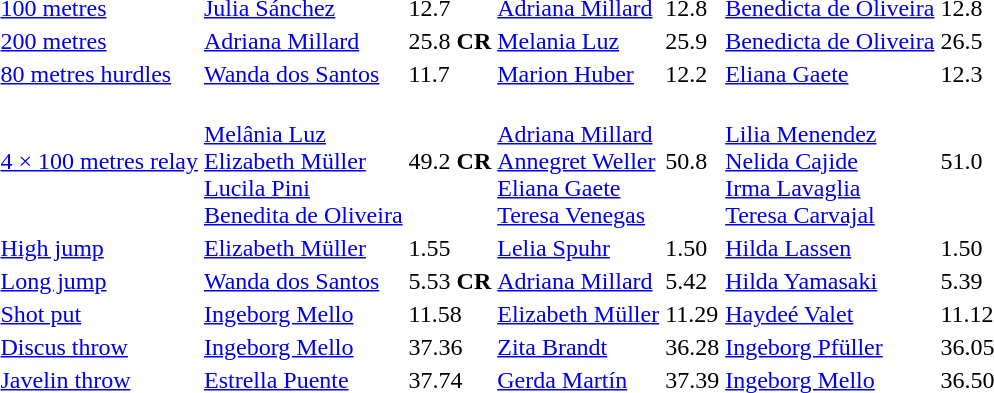<table>
<tr>
<td><a href='#'>100 metres</a></td>
<td><a href='#'>Julia Sánchez</a><br> </td>
<td>12.7</td>
<td><a href='#'>Adriana Millard</a><br> </td>
<td>12.8</td>
<td><a href='#'>Benedicta de Oliveira</a><br> </td>
<td>12.8</td>
</tr>
<tr>
<td><a href='#'>200 metres</a></td>
<td><a href='#'>Adriana Millard</a><br> </td>
<td>25.8 <strong>CR</strong></td>
<td><a href='#'>Melania Luz</a><br> </td>
<td>25.9</td>
<td><a href='#'>Benedicta de Oliveira</a><br> </td>
<td>26.5</td>
</tr>
<tr>
<td><a href='#'>80 metres hurdles</a></td>
<td><a href='#'>Wanda dos Santos</a><br> </td>
<td>11.7</td>
<td><a href='#'>Marion Huber</a><br> </td>
<td>12.2</td>
<td><a href='#'>Eliana Gaete</a><br> </td>
<td>12.3</td>
</tr>
<tr>
<td><a href='#'>4 × 100 metres relay</a></td>
<td><br><a href='#'>Melânia Luz</a><br><a href='#'>Elizabeth Müller</a><br><a href='#'>Lucila Pini</a><br><a href='#'>Benedita de Oliveira</a></td>
<td>49.2 <strong>CR</strong></td>
<td><br><a href='#'>Adriana Millard</a><br><a href='#'>Annegret Weller</a><br><a href='#'>Eliana Gaete</a><br><a href='#'>Teresa Venegas</a></td>
<td>50.8</td>
<td><br><a href='#'>Lilia Menendez</a><br><a href='#'>Nelida Cajide</a><br><a href='#'>Irma Lavaglia</a><br><a href='#'>Teresa Carvajal</a></td>
<td>51.0</td>
</tr>
<tr>
<td><a href='#'>High jump</a></td>
<td><a href='#'>Elizabeth Müller</a><br> </td>
<td>1.55</td>
<td><a href='#'>Lelia Spuhr</a><br> </td>
<td>1.50</td>
<td><a href='#'>Hilda Lassen</a><br> </td>
<td>1.50</td>
</tr>
<tr>
<td><a href='#'>Long jump</a></td>
<td><a href='#'>Wanda dos Santos</a><br> </td>
<td>5.53 <strong>CR</strong></td>
<td><a href='#'>Adriana Millard</a><br> </td>
<td>5.42</td>
<td><a href='#'>Hilda Yamasaki</a><br> </td>
<td>5.39</td>
</tr>
<tr>
<td><a href='#'>Shot put</a></td>
<td><a href='#'>Ingeborg Mello</a><br> </td>
<td>11.58</td>
<td><a href='#'>Elizabeth Müller</a><br> </td>
<td>11.29</td>
<td><a href='#'>Haydeé Valet</a><br> </td>
<td>11.12</td>
</tr>
<tr>
<td><a href='#'>Discus throw</a></td>
<td><a href='#'>Ingeborg Mello</a><br> </td>
<td>37.36</td>
<td><a href='#'>Zita Brandt</a><br> </td>
<td>36.28</td>
<td><a href='#'>Ingeborg Pfüller</a><br> </td>
<td>36.05</td>
</tr>
<tr>
<td><a href='#'>Javelin throw</a></td>
<td><a href='#'>Estrella Puente</a><br> </td>
<td>37.74</td>
<td><a href='#'>Gerda Martín</a><br> </td>
<td>37.39</td>
<td><a href='#'>Ingeborg Mello</a><br> </td>
<td>36.50</td>
</tr>
</table>
